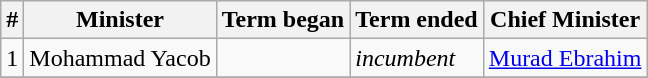<table class="wikitable">
<tr>
<th>#</th>
<th>Minister</th>
<th>Term began</th>
<th>Term ended</th>
<th>Chief Minister</th>
</tr>
<tr>
<td>1</td>
<td>Mohammad Yacob</td>
<td></td>
<td><em>incumbent</em></td>
<td><a href='#'>Murad Ebrahim</a></td>
</tr>
<tr>
</tr>
</table>
